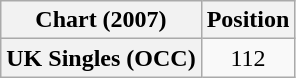<table class="wikitable plainrowheaders">
<tr>
<th scope="col">Chart (2007)</th>
<th scope="col">Position</th>
</tr>
<tr>
<th scope="row">UK Singles (OCC)</th>
<td align="center">112</td>
</tr>
</table>
